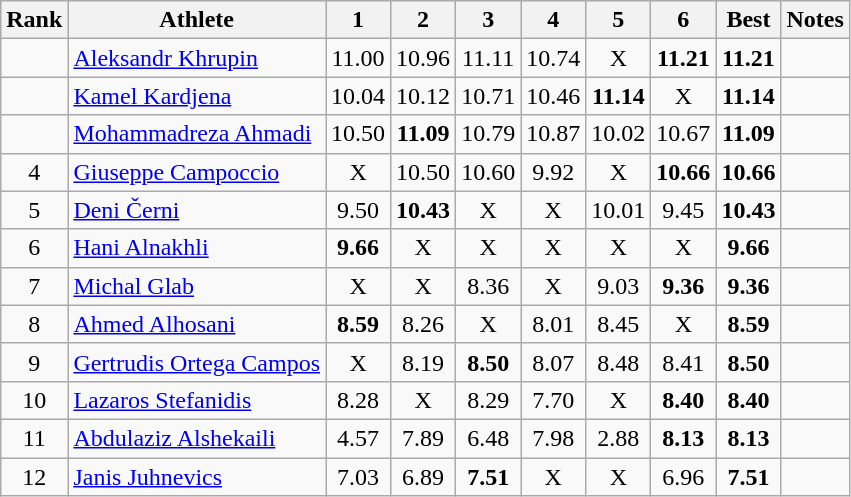<table class="wikitable sortable" style="text-align:center">
<tr>
<th>Rank</th>
<th>Athlete</th>
<th>1</th>
<th>2</th>
<th>3</th>
<th>4</th>
<th>5</th>
<th>6</th>
<th>Best</th>
<th>Notes</th>
</tr>
<tr>
<td></td>
<td style="text-align:left"><a href='#'>Aleksandr Khrupin</a><br></td>
<td>11.00</td>
<td>10.96</td>
<td>11.11</td>
<td>10.74</td>
<td>X</td>
<td><strong>11.21</strong></td>
<td><strong>11.21</strong></td>
<td></td>
</tr>
<tr>
<td></td>
<td style="text-align:left"><a href='#'>Kamel Kardjena</a><br></td>
<td>10.04</td>
<td>10.12</td>
<td>10.71</td>
<td>10.46</td>
<td><strong>11.14</strong></td>
<td>X</td>
<td><strong>11.14</strong></td>
<td></td>
</tr>
<tr>
<td></td>
<td style="text-align:left"><a href='#'>Mohammadreza Ahmadi</a><br></td>
<td>10.50</td>
<td><strong>11.09</strong></td>
<td>10.79</td>
<td>10.87</td>
<td>10.02</td>
<td>10.67</td>
<td><strong>11.09</strong></td>
<td></td>
</tr>
<tr>
<td>4</td>
<td style="text-align:left"><a href='#'>Giuseppe Campoccio</a><br></td>
<td>X</td>
<td>10.50</td>
<td>10.60</td>
<td>9.92</td>
<td>X</td>
<td><strong>10.66</strong></td>
<td><strong>10.66</strong></td>
<td></td>
</tr>
<tr>
<td>5</td>
<td style="text-align:left"><a href='#'>Deni Černi</a><br></td>
<td>9.50</td>
<td><strong>10.43</strong></td>
<td>X</td>
<td>X</td>
<td>10.01</td>
<td>9.45</td>
<td><strong>10.43</strong></td>
<td></td>
</tr>
<tr>
<td>6</td>
<td style="text-align:left"><a href='#'>Hani Alnakhli</a><br></td>
<td><strong>9.66</strong></td>
<td>X</td>
<td>X</td>
<td>X</td>
<td>X</td>
<td>X</td>
<td><strong>9.66</strong></td>
<td></td>
</tr>
<tr>
<td>7</td>
<td style="text-align:left"><a href='#'>Michal Glab</a><br></td>
<td>X</td>
<td>X</td>
<td>8.36</td>
<td>X</td>
<td>9.03</td>
<td><strong>9.36</strong></td>
<td><strong>9.36</strong></td>
<td></td>
</tr>
<tr>
<td>8</td>
<td style="text-align:left"><a href='#'>Ahmed Alhosani</a><br></td>
<td><strong>8.59</strong></td>
<td>8.26</td>
<td>X</td>
<td>8.01</td>
<td>8.45</td>
<td>X</td>
<td><strong>8.59</strong></td>
<td></td>
</tr>
<tr>
<td>9</td>
<td style="text-align:left"><a href='#'>Gertrudis Ortega Campos</a><br></td>
<td>X</td>
<td>8.19</td>
<td><strong>8.50</strong></td>
<td>8.07</td>
<td>8.48</td>
<td>8.41</td>
<td><strong>8.50</strong></td>
<td></td>
</tr>
<tr>
<td>10</td>
<td style="text-align:left"><a href='#'>Lazaros Stefanidis</a><br></td>
<td>8.28</td>
<td>X</td>
<td>8.29</td>
<td>7.70</td>
<td>X</td>
<td><strong>8.40</strong></td>
<td><strong>8.40</strong></td>
<td></td>
</tr>
<tr>
<td>11</td>
<td style="text-align:left"><a href='#'>Abdulaziz Alshekaili</a><br></td>
<td>4.57</td>
<td>7.89</td>
<td>6.48</td>
<td>7.98</td>
<td>2.88</td>
<td><strong>8.13</strong></td>
<td><strong>8.13</strong></td>
<td></td>
</tr>
<tr>
<td>12</td>
<td style="text-align:left"><a href='#'>Janis Juhnevics</a><br></td>
<td>7.03</td>
<td>6.89</td>
<td><strong>7.51</strong></td>
<td>X</td>
<td>X</td>
<td>6.96</td>
<td><strong>7.51</strong></td>
<td></td>
</tr>
</table>
